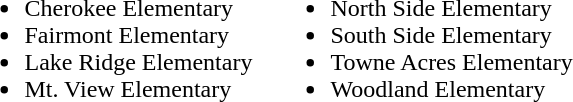<table>
<tr>
<td width="200" valign="Top"><br><ul><li>Cherokee Elementary</li><li>Fairmont Elementary</li><li>Lake Ridge Elementary</li><li>Mt. View Elementary</li></ul></td>
<td valign="Top"><br><ul><li>North Side Elementary</li><li>South Side Elementary</li><li>Towne Acres Elementary</li><li>Woodland Elementary</li></ul></td>
<td></td>
</tr>
</table>
